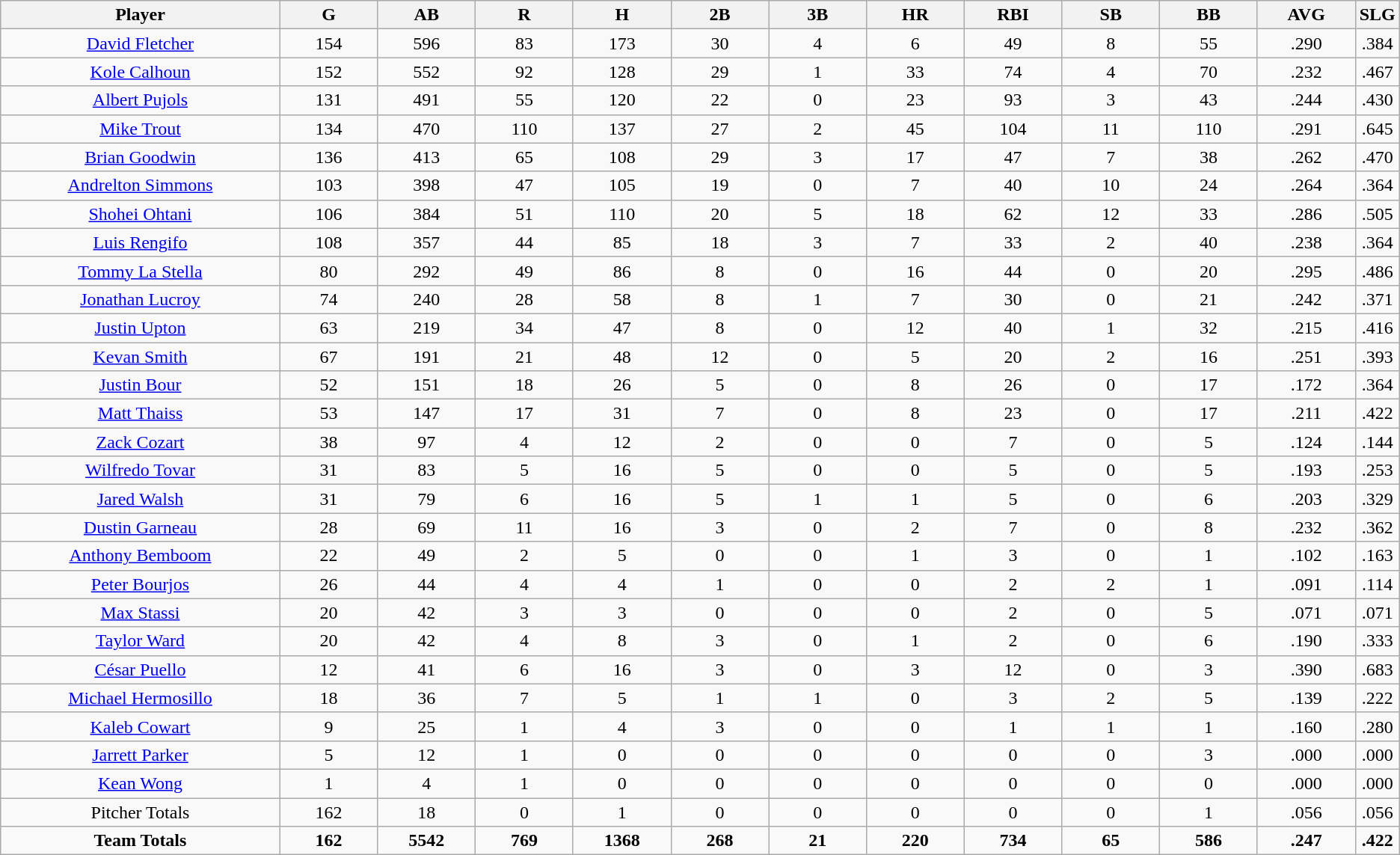<table class=wikitable style="text-align:center">
<tr>
<th bgcolor=#DDDDFF; width="20%">Player</th>
<th bgcolor=#DDDDFF; width="7%">G</th>
<th bgcolor=#DDDDFF; width="7%">AB</th>
<th bgcolor=#DDDDFF; width="7%">R</th>
<th bgcolor=#DDDDFF; width="7%">H</th>
<th bgcolor=#DDDDFF; width="7%">2B</th>
<th bgcolor=#DDDDFF; width="7%">3B</th>
<th bgcolor=#DDDDFF; width="7%">HR</th>
<th bgcolor=#DDDDFF; width="7%">RBI</th>
<th bgcolor=#DDDDFF; width="7%">SB</th>
<th bgcolor=#DDDDFF; width="7%">BB</th>
<th bgcolor=#DDDDFF; width="7%">AVG</th>
<th bgcolor=#DDDDFF; width="7%">SLG</th>
</tr>
<tr>
<td><a href='#'>David Fletcher</a></td>
<td>154</td>
<td>596</td>
<td>83</td>
<td>173</td>
<td>30</td>
<td>4</td>
<td>6</td>
<td>49</td>
<td>8</td>
<td>55</td>
<td>.290</td>
<td>.384</td>
</tr>
<tr>
<td><a href='#'>Kole Calhoun</a></td>
<td>152</td>
<td>552</td>
<td>92</td>
<td>128</td>
<td>29</td>
<td>1</td>
<td>33</td>
<td>74</td>
<td>4</td>
<td>70</td>
<td>.232</td>
<td>.467</td>
</tr>
<tr>
<td><a href='#'>Albert Pujols</a></td>
<td>131</td>
<td>491</td>
<td>55</td>
<td>120</td>
<td>22</td>
<td>0</td>
<td>23</td>
<td>93</td>
<td>3</td>
<td>43</td>
<td>.244</td>
<td>.430</td>
</tr>
<tr>
<td><a href='#'>Mike Trout</a></td>
<td>134</td>
<td>470</td>
<td>110</td>
<td>137</td>
<td>27</td>
<td>2</td>
<td>45</td>
<td>104</td>
<td>11</td>
<td>110</td>
<td>.291</td>
<td>.645</td>
</tr>
<tr>
<td><a href='#'>Brian Goodwin</a></td>
<td>136</td>
<td>413</td>
<td>65</td>
<td>108</td>
<td>29</td>
<td>3</td>
<td>17</td>
<td>47</td>
<td>7</td>
<td>38</td>
<td>.262</td>
<td>.470</td>
</tr>
<tr>
<td><a href='#'>Andrelton Simmons</a></td>
<td>103</td>
<td>398</td>
<td>47</td>
<td>105</td>
<td>19</td>
<td>0</td>
<td>7</td>
<td>40</td>
<td>10</td>
<td>24</td>
<td>.264</td>
<td>.364</td>
</tr>
<tr>
<td><a href='#'>Shohei Ohtani</a></td>
<td>106</td>
<td>384</td>
<td>51</td>
<td>110</td>
<td>20</td>
<td>5</td>
<td>18</td>
<td>62</td>
<td>12</td>
<td>33</td>
<td>.286</td>
<td>.505</td>
</tr>
<tr>
<td><a href='#'>Luis Rengifo</a></td>
<td>108</td>
<td>357</td>
<td>44</td>
<td>85</td>
<td>18</td>
<td>3</td>
<td>7</td>
<td>33</td>
<td>2</td>
<td>40</td>
<td>.238</td>
<td>.364</td>
</tr>
<tr>
<td><a href='#'>Tommy La Stella</a></td>
<td>80</td>
<td>292</td>
<td>49</td>
<td>86</td>
<td>8</td>
<td>0</td>
<td>16</td>
<td>44</td>
<td>0</td>
<td>20</td>
<td>.295</td>
<td>.486</td>
</tr>
<tr>
<td><a href='#'>Jonathan Lucroy</a></td>
<td>74</td>
<td>240</td>
<td>28</td>
<td>58</td>
<td>8</td>
<td>1</td>
<td>7</td>
<td>30</td>
<td>0</td>
<td>21</td>
<td>.242</td>
<td>.371</td>
</tr>
<tr>
<td><a href='#'>Justin Upton</a></td>
<td>63</td>
<td>219</td>
<td>34</td>
<td>47</td>
<td>8</td>
<td>0</td>
<td>12</td>
<td>40</td>
<td>1</td>
<td>32</td>
<td>.215</td>
<td>.416</td>
</tr>
<tr>
<td><a href='#'>Kevan Smith</a></td>
<td>67</td>
<td>191</td>
<td>21</td>
<td>48</td>
<td>12</td>
<td>0</td>
<td>5</td>
<td>20</td>
<td>2</td>
<td>16</td>
<td>.251</td>
<td>.393</td>
</tr>
<tr>
<td><a href='#'>Justin Bour</a></td>
<td>52</td>
<td>151</td>
<td>18</td>
<td>26</td>
<td>5</td>
<td>0</td>
<td>8</td>
<td>26</td>
<td>0</td>
<td>17</td>
<td>.172</td>
<td>.364</td>
</tr>
<tr>
<td><a href='#'>Matt Thaiss</a></td>
<td>53</td>
<td>147</td>
<td>17</td>
<td>31</td>
<td>7</td>
<td>0</td>
<td>8</td>
<td>23</td>
<td>0</td>
<td>17</td>
<td>.211</td>
<td>.422</td>
</tr>
<tr>
<td><a href='#'>Zack Cozart</a></td>
<td>38</td>
<td>97</td>
<td>4</td>
<td>12</td>
<td>2</td>
<td>0</td>
<td>0</td>
<td>7</td>
<td>0</td>
<td>5</td>
<td>.124</td>
<td>.144</td>
</tr>
<tr>
<td><a href='#'>Wilfredo Tovar</a></td>
<td>31</td>
<td>83</td>
<td>5</td>
<td>16</td>
<td>5</td>
<td>0</td>
<td>0</td>
<td>5</td>
<td>0</td>
<td>5</td>
<td>.193</td>
<td>.253</td>
</tr>
<tr>
<td><a href='#'>Jared Walsh</a></td>
<td>31</td>
<td>79</td>
<td>6</td>
<td>16</td>
<td>5</td>
<td>1</td>
<td>1</td>
<td>5</td>
<td>0</td>
<td>6</td>
<td>.203</td>
<td>.329</td>
</tr>
<tr>
<td><a href='#'>Dustin Garneau</a></td>
<td>28</td>
<td>69</td>
<td>11</td>
<td>16</td>
<td>3</td>
<td>0</td>
<td>2</td>
<td>7</td>
<td>0</td>
<td>8</td>
<td>.232</td>
<td>.362</td>
</tr>
<tr>
<td><a href='#'>Anthony Bemboom</a></td>
<td>22</td>
<td>49</td>
<td>2</td>
<td>5</td>
<td>0</td>
<td>0</td>
<td>1</td>
<td>3</td>
<td>0</td>
<td>1</td>
<td>.102</td>
<td>.163</td>
</tr>
<tr>
<td><a href='#'>Peter Bourjos</a></td>
<td>26</td>
<td>44</td>
<td>4</td>
<td>4</td>
<td>1</td>
<td>0</td>
<td>0</td>
<td>2</td>
<td>2</td>
<td>1</td>
<td>.091</td>
<td>.114</td>
</tr>
<tr>
<td><a href='#'>Max Stassi</a></td>
<td>20</td>
<td>42</td>
<td>3</td>
<td>3</td>
<td>0</td>
<td>0</td>
<td>0</td>
<td>2</td>
<td>0</td>
<td>5</td>
<td>.071</td>
<td>.071</td>
</tr>
<tr>
<td><a href='#'>Taylor Ward</a></td>
<td>20</td>
<td>42</td>
<td>4</td>
<td>8</td>
<td>3</td>
<td>0</td>
<td>1</td>
<td>2</td>
<td>0</td>
<td>6</td>
<td>.190</td>
<td>.333</td>
</tr>
<tr>
<td><a href='#'>César Puello</a></td>
<td>12</td>
<td>41</td>
<td>6</td>
<td>16</td>
<td>3</td>
<td>0</td>
<td>3</td>
<td>12</td>
<td>0</td>
<td>3</td>
<td>.390</td>
<td>.683</td>
</tr>
<tr>
<td><a href='#'>Michael Hermosillo</a></td>
<td>18</td>
<td>36</td>
<td>7</td>
<td>5</td>
<td>1</td>
<td>1</td>
<td>0</td>
<td>3</td>
<td>2</td>
<td>5</td>
<td>.139</td>
<td>.222</td>
</tr>
<tr>
<td><a href='#'>Kaleb Cowart</a></td>
<td>9</td>
<td>25</td>
<td>1</td>
<td>4</td>
<td>3</td>
<td>0</td>
<td>0</td>
<td>1</td>
<td>1</td>
<td>1</td>
<td>.160</td>
<td>.280</td>
</tr>
<tr>
<td><a href='#'>Jarrett Parker</a></td>
<td>5</td>
<td>12</td>
<td>1</td>
<td>0</td>
<td>0</td>
<td>0</td>
<td>0</td>
<td>0</td>
<td>0</td>
<td>3</td>
<td>.000</td>
<td>.000</td>
</tr>
<tr>
<td><a href='#'>Kean Wong</a></td>
<td>1</td>
<td>4</td>
<td>1</td>
<td>0</td>
<td>0</td>
<td>0</td>
<td>0</td>
<td>0</td>
<td>0</td>
<td>0</td>
<td>.000</td>
<td>.000</td>
</tr>
<tr>
<td>Pitcher Totals</td>
<td>162</td>
<td>18</td>
<td>0</td>
<td>1</td>
<td>0</td>
<td>0</td>
<td>0</td>
<td>0</td>
<td>0</td>
<td>1</td>
<td>.056</td>
<td>.056</td>
</tr>
<tr>
<td><strong>Team Totals</strong></td>
<td><strong>162</strong></td>
<td><strong>5542</strong></td>
<td><strong>769</strong></td>
<td><strong>1368</strong></td>
<td><strong>268</strong></td>
<td><strong>21</strong></td>
<td><strong>220</strong></td>
<td><strong>734</strong></td>
<td><strong>65</strong></td>
<td><strong>586</strong></td>
<td><strong>.247</strong></td>
<td><strong>.422</strong></td>
</tr>
</table>
